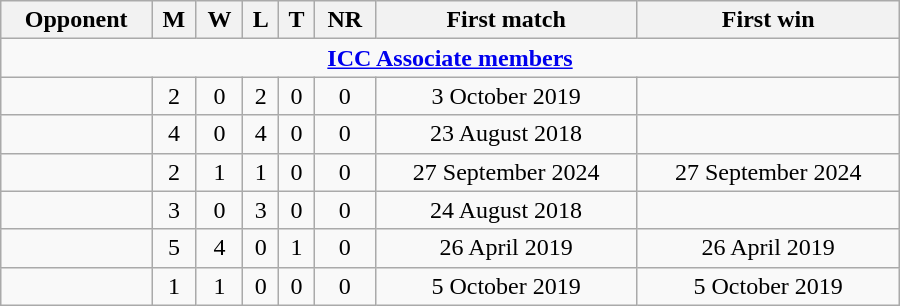<table class="wikitable" style="text-align: center; width: 600px;">
<tr>
<th>Opponent</th>
<th>M</th>
<th>W</th>
<th>L</th>
<th>T</th>
<th>NR</th>
<th>First match</th>
<th>First win</th>
</tr>
<tr>
<td colspan="8" style="text-align: center;"><strong><a href='#'>ICC Associate members</a></strong></td>
</tr>
<tr>
<td align=left></td>
<td>2</td>
<td>0</td>
<td>2</td>
<td>0</td>
<td>0</td>
<td>3 October 2019</td>
<td></td>
</tr>
<tr>
<td align=left></td>
<td>4</td>
<td>0</td>
<td>4</td>
<td>0</td>
<td>0</td>
<td>23 August 2018</td>
<td></td>
</tr>
<tr>
<td align=left></td>
<td>2</td>
<td>1</td>
<td>1</td>
<td>0</td>
<td>0</td>
<td>27 September 2024</td>
<td>27 September 2024</td>
</tr>
<tr>
<td align=left></td>
<td>3</td>
<td>0</td>
<td>3</td>
<td>0</td>
<td>0</td>
<td>24 August 2018</td>
<td></td>
</tr>
<tr>
<td align=left></td>
<td>5</td>
<td>4</td>
<td>0</td>
<td>1</td>
<td>0</td>
<td>26 April 2019</td>
<td>26 April 2019</td>
</tr>
<tr>
<td align=left></td>
<td>1</td>
<td>1</td>
<td>0</td>
<td>0</td>
<td>0</td>
<td>5 October 2019</td>
<td>5 October 2019</td>
</tr>
</table>
